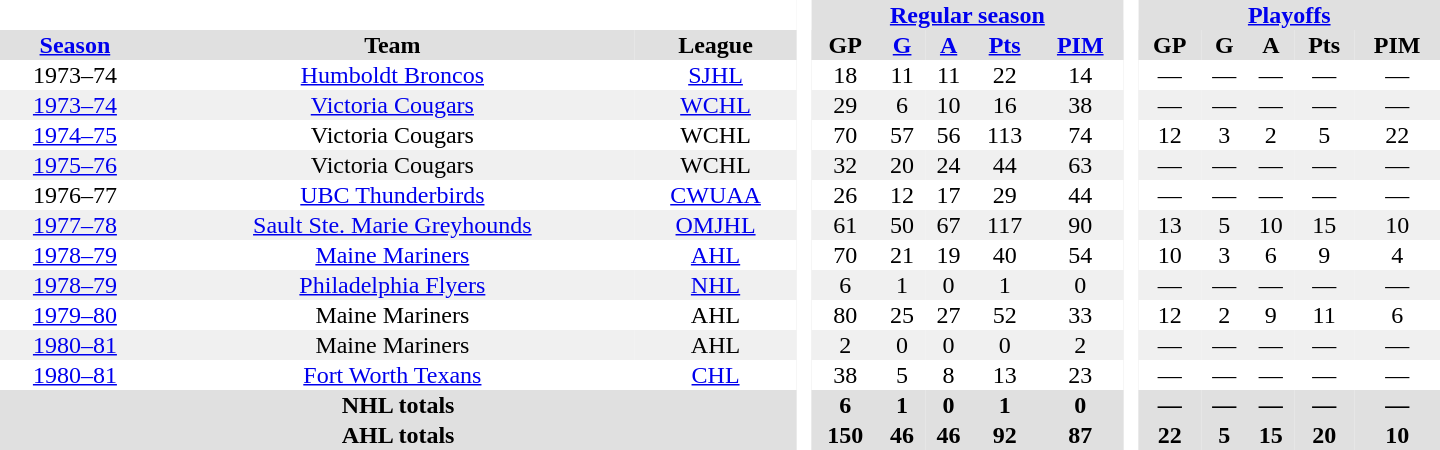<table border="0" cellpadding="1" cellspacing="0" style="text-align:center; width:60em;">
<tr style="background:#e0e0e0;">
<th colspan="3" bgcolor="#ffffff"> </th>
<th rowspan="99" bgcolor="#ffffff"> </th>
<th colspan="5"><a href='#'>Regular season</a></th>
<th rowspan="99" bgcolor="#ffffff"> </th>
<th colspan="5"><a href='#'>Playoffs</a></th>
</tr>
<tr style="background:#e0e0e0;">
<th><a href='#'>Season</a></th>
<th>Team</th>
<th>League</th>
<th>GP</th>
<th><a href='#'>G</a></th>
<th><a href='#'>A</a></th>
<th><a href='#'>Pts</a></th>
<th><a href='#'>PIM</a></th>
<th>GP</th>
<th>G</th>
<th>A</th>
<th>Pts</th>
<th>PIM</th>
</tr>
<tr>
<td>1973–74</td>
<td><a href='#'>Humboldt Broncos</a></td>
<td><a href='#'>SJHL</a></td>
<td>18</td>
<td>11</td>
<td>11</td>
<td>22</td>
<td>14</td>
<td>—</td>
<td>—</td>
<td>—</td>
<td>—</td>
<td>—</td>
</tr>
<tr bgcolor="#f0f0f0">
<td><a href='#'>1973–74</a></td>
<td><a href='#'>Victoria Cougars</a></td>
<td><a href='#'>WCHL</a></td>
<td>29</td>
<td>6</td>
<td>10</td>
<td>16</td>
<td>38</td>
<td>—</td>
<td>—</td>
<td>—</td>
<td>—</td>
<td>—</td>
</tr>
<tr>
<td><a href='#'>1974–75</a></td>
<td>Victoria Cougars</td>
<td>WCHL</td>
<td>70</td>
<td>57</td>
<td>56</td>
<td>113</td>
<td>74</td>
<td>12</td>
<td>3</td>
<td>2</td>
<td>5</td>
<td>22</td>
</tr>
<tr bgcolor="#f0f0f0">
<td><a href='#'>1975–76</a></td>
<td>Victoria Cougars</td>
<td>WCHL</td>
<td>32</td>
<td>20</td>
<td>24</td>
<td>44</td>
<td>63</td>
<td>—</td>
<td>—</td>
<td>—</td>
<td>—</td>
<td>—</td>
</tr>
<tr>
<td>1976–77</td>
<td><a href='#'>UBC Thunderbirds</a></td>
<td><a href='#'>CWUAA</a></td>
<td>26</td>
<td>12</td>
<td>17</td>
<td>29</td>
<td>44</td>
<td>—</td>
<td>—</td>
<td>—</td>
<td>—</td>
<td>—</td>
</tr>
<tr bgcolor="#f0f0f0">
<td><a href='#'>1977–78</a></td>
<td><a href='#'>Sault Ste. Marie Greyhounds</a></td>
<td><a href='#'>OMJHL</a></td>
<td>61</td>
<td>50</td>
<td>67</td>
<td>117</td>
<td>90</td>
<td>13</td>
<td>5</td>
<td>10</td>
<td>15</td>
<td>10</td>
</tr>
<tr>
<td><a href='#'>1978–79</a></td>
<td><a href='#'>Maine Mariners</a></td>
<td><a href='#'>AHL</a></td>
<td>70</td>
<td>21</td>
<td>19</td>
<td>40</td>
<td>54</td>
<td>10</td>
<td>3</td>
<td>6</td>
<td>9</td>
<td>4</td>
</tr>
<tr bgcolor="#f0f0f0">
<td><a href='#'>1978–79</a></td>
<td><a href='#'>Philadelphia Flyers</a></td>
<td><a href='#'>NHL</a></td>
<td>6</td>
<td>1</td>
<td>0</td>
<td>1</td>
<td>0</td>
<td>—</td>
<td>—</td>
<td>—</td>
<td>—</td>
<td>—</td>
</tr>
<tr>
<td><a href='#'>1979–80</a></td>
<td>Maine Mariners</td>
<td>AHL</td>
<td>80</td>
<td>25</td>
<td>27</td>
<td>52</td>
<td>33</td>
<td>12</td>
<td>2</td>
<td>9</td>
<td>11</td>
<td>6</td>
</tr>
<tr bgcolor="#f0f0f0">
<td><a href='#'>1980–81</a></td>
<td>Maine Mariners</td>
<td>AHL</td>
<td>2</td>
<td>0</td>
<td>0</td>
<td>0</td>
<td>2</td>
<td>—</td>
<td>—</td>
<td>—</td>
<td>—</td>
<td>—</td>
</tr>
<tr>
<td><a href='#'>1980–81</a></td>
<td><a href='#'>Fort Worth Texans</a></td>
<td><a href='#'>CHL</a></td>
<td>38</td>
<td>5</td>
<td>8</td>
<td>13</td>
<td>23</td>
<td>—</td>
<td>—</td>
<td>—</td>
<td>—</td>
<td>—</td>
</tr>
<tr bgcolor="#e0e0e0">
<th colspan="3">NHL totals</th>
<th>6</th>
<th>1</th>
<th>0</th>
<th>1</th>
<th>0</th>
<th>—</th>
<th>—</th>
<th>—</th>
<th>—</th>
<th>—</th>
</tr>
<tr bgcolor="#e0e0e0">
<th colspan="3">AHL totals</th>
<th>150</th>
<th>46</th>
<th>46</th>
<th>92</th>
<th>87</th>
<th>22</th>
<th>5</th>
<th>15</th>
<th>20</th>
<th>10</th>
</tr>
</table>
